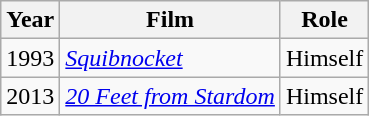<table class="wikitable sortable">
<tr>
<th>Year</th>
<th>Film</th>
<th>Role</th>
</tr>
<tr>
<td>1993</td>
<td><em><a href='#'>Squibnocket</a></em></td>
<td>Himself</td>
</tr>
<tr>
<td>2013</td>
<td><em><a href='#'>20 Feet from Stardom</a></em></td>
<td>Himself</td>
</tr>
</table>
